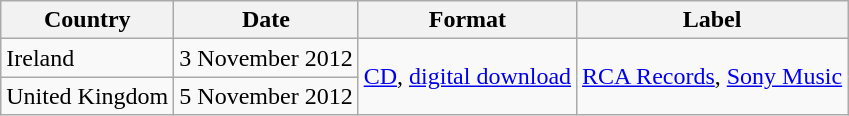<table class="wikitable plainrowheaders">
<tr>
<th scope="col">Country</th>
<th scope="col">Date</th>
<th scope="col">Format</th>
<th scope="col">Label</th>
</tr>
<tr>
<td>Ireland</td>
<td>3 November 2012</td>
<td rowspan="2"><a href='#'>CD</a>, <a href='#'>digital download</a></td>
<td rowspan="2"><a href='#'>RCA Records</a>, <a href='#'>Sony Music</a></td>
</tr>
<tr>
<td>United Kingdom</td>
<td>5 November 2012</td>
</tr>
</table>
